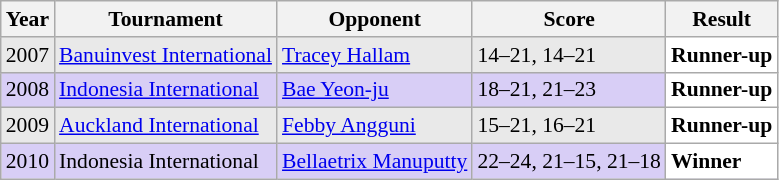<table class="sortable wikitable" style="font-size: 90%;">
<tr>
<th>Year</th>
<th>Tournament</th>
<th>Opponent</th>
<th>Score</th>
<th>Result</th>
</tr>
<tr style="background:#E9E9E9">
<td align="center">2007</td>
<td align="left"><a href='#'>Banuinvest International</a></td>
<td align="left"> <a href='#'>Tracey Hallam</a></td>
<td align="left">14–21, 14–21</td>
<td style="text-align:left; background:white"> <strong>Runner-up</strong></td>
</tr>
<tr style="background:#D8CEF6">
<td align="center">2008</td>
<td align="left"><a href='#'>Indonesia International</a></td>
<td align="left"> <a href='#'>Bae Yeon-ju</a></td>
<td align="left">18–21, 21–23</td>
<td style="text-align:left; background:white"> <strong>Runner-up</strong></td>
</tr>
<tr style="background:#E9E9E9">
<td align="center">2009</td>
<td align="left"><a href='#'>Auckland International</a></td>
<td align="left"> <a href='#'>Febby Angguni</a></td>
<td align="left">15–21, 16–21</td>
<td style="text-align:left; background:white"> <strong>Runner-up</strong></td>
</tr>
<tr style="background:#D8CEF6">
<td align="center">2010</td>
<td align="left">Indonesia International</td>
<td align="left"> <a href='#'>Bellaetrix Manuputty</a></td>
<td align="left">22–24, 21–15, 21–18</td>
<td style="text-align:left; background:white"> <strong>Winner</strong></td>
</tr>
</table>
